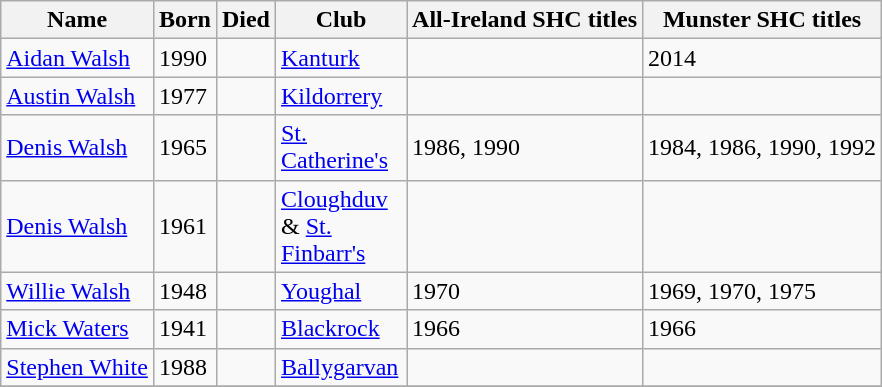<table align=top class="wikitable">
<tr>
<th>Name</th>
<th>Born</th>
<th>Died</th>
<th width=80>Club</th>
<th colspan=1>All-Ireland SHC titles</th>
<th colspan=1>Munster SHC titles</th>
</tr>
<tr>
<td><a href='#'>Aidan Walsh</a></td>
<td>1990</td>
<td></td>
<td><a href='#'>Kanturk</a></td>
<td></td>
<td>2014</td>
</tr>
<tr>
<td><a href='#'>Austin Walsh</a></td>
<td>1977</td>
<td></td>
<td><a href='#'>Kildorrery</a></td>
<td></td>
<td></td>
</tr>
<tr>
<td><a href='#'>Denis Walsh</a></td>
<td>1965</td>
<td></td>
<td><a href='#'>St. Catherine's</a></td>
<td>1986, 1990</td>
<td>1984, 1986, 1990, 1992</td>
</tr>
<tr>
<td><a href='#'>Denis Walsh</a></td>
<td>1961</td>
<td></td>
<td><a href='#'>Cloughduv</a> & <a href='#'>St. Finbarr's</a></td>
<td></td>
<td></td>
</tr>
<tr>
<td><a href='#'>Willie Walsh</a></td>
<td>1948</td>
<td></td>
<td><a href='#'>Youghal</a></td>
<td>1970</td>
<td>1969, 1970, 1975</td>
</tr>
<tr>
<td><a href='#'>Mick Waters</a></td>
<td>1941</td>
<td></td>
<td><a href='#'>Blackrock</a></td>
<td>1966</td>
<td>1966</td>
</tr>
<tr>
<td><a href='#'>Stephen White</a></td>
<td>1988</td>
<td></td>
<td><a href='#'>Ballygarvan</a></td>
<td></td>
<td></td>
</tr>
<tr>
</tr>
</table>
